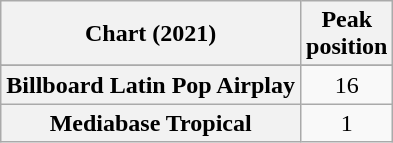<table class="wikitable sortable plainrowheaders" style="text-align:center">
<tr>
<th scope="col">Chart (2021)</th>
<th scope="col">Peak<br>position</th>
</tr>
<tr>
</tr>
<tr>
<th scope="row">Billboard Latin Pop Airplay</th>
<td>16</td>
</tr>
<tr>
<th scope="row">Mediabase Tropical</th>
<td>1</td>
</tr>
</table>
